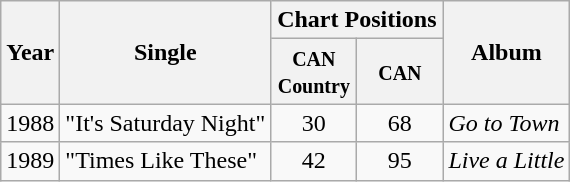<table class="wikitable">
<tr>
<th rowspan="2">Year</th>
<th rowspan="2">Single</th>
<th colspan="2">Chart Positions</th>
<th rowspan="2">Album</th>
</tr>
<tr>
<th width="50"><small>CAN Country</small></th>
<th width="50"><small>CAN</small></th>
</tr>
<tr>
<td>1988</td>
<td>"It's Saturday Night"</td>
<td align="center">30</td>
<td align="center">68</td>
<td><em>Go to Town</em></td>
</tr>
<tr>
<td>1989</td>
<td>"Times Like These"</td>
<td align="center">42</td>
<td align="center">95</td>
<td><em>Live a Little</em></td>
</tr>
</table>
